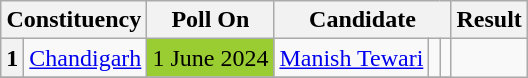<table class="wikitable " style="text-align:center;">
<tr>
<th colspan="2">Constituency</th>
<th>Poll On</th>
<th colspan="3">Candidate</th>
<th>Result</th>
</tr>
<tr>
<th>1</th>
<td><a href='#'>Chandigarh</a></td>
<td bgcolor=#9ACD32>1 June 2024</td>
<td><a href='#'>Manish Tewari</a></td>
<td></td>
<td></td>
</tr>
<tr>
</tr>
</table>
